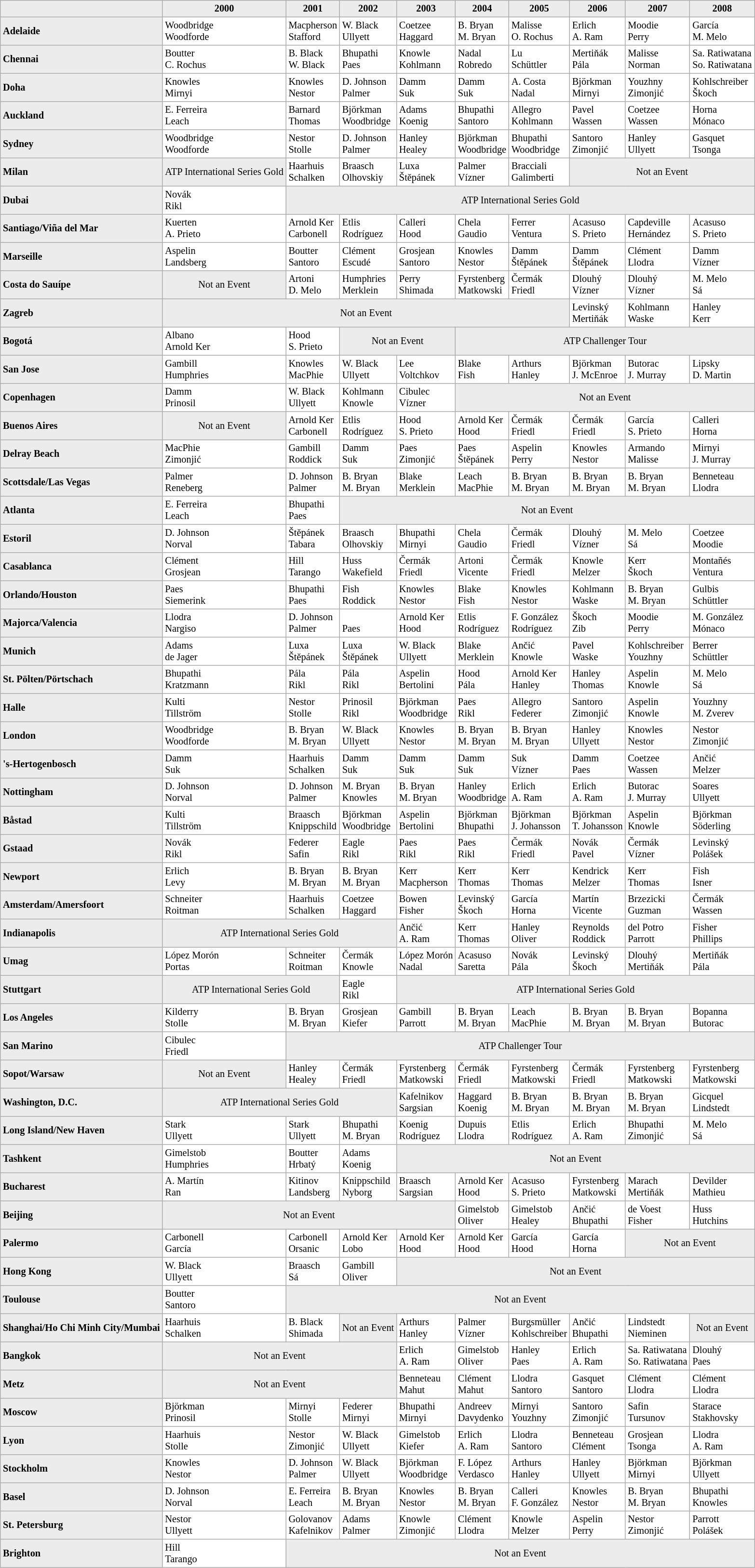<table cellpadding="3" cellspacing="0" border="1" style="font-size: 85%; border: #aaa solid 1px; border-collapse: collapse;">
<tr style="background:#ececec;">
<th></th>
<th>2000</th>
<th>2001</th>
<th>2002</th>
<th>2003</th>
<th>2004</th>
<th>2005</th>
<th>2006</th>
<th>2007</th>
<th>2008</th>
</tr>
<tr>
<th style="background:#ececec; text-align:left;">Adelaide</th>
<td> Woodbridge <br> Woodforde</td>
<td> Macpherson <br> Stafford</td>
<td> W. Black <br> Ullyett</td>
<td> Coetzee <br> Haggard</td>
<td> B. Bryan <br> M. Bryan</td>
<td> Malisse <br> O. Rochus</td>
<td> Erlich <br> A. Ram</td>
<td> Moodie <br> Perry</td>
<td> García <br> M. Melo</td>
</tr>
<tr>
<th style="background:#ececec; text-align:left;">Chennai</th>
<td> Boutter <br> C. Rochus</td>
<td> B. Black <br> W. Black</td>
<td> Bhupathi <br> Paes</td>
<td> Knowle <br> Kohlmann</td>
<td> Nadal <br> Robredo</td>
<td> Lu <br> Schüttler</td>
<td> Mertiňák <br> Pála</td>
<td> Malisse <br> Norman</td>
<td> Sa. Ratiwatana <br> So. Ratiwatana</td>
</tr>
<tr>
<th style="background:#ececec; text-align:left;">Doha</th>
<td> Knowles <br> Mirnyi</td>
<td> Knowles <br> Nestor</td>
<td> D. Johnson <br> Palmer</td>
<td> Damm <br> Suk</td>
<td> Damm <br> Suk</td>
<td> A. Costa <br> Nadal</td>
<td> Björkman <br> Mirnyi</td>
<td> Youzhny <br> Zimonjić</td>
<td> Kohlschreiber <br> Škoch</td>
</tr>
<tr>
<th style="background:#ececec; text-align:left;">Auckland</th>
<td> E. Ferreira <br> Leach</td>
<td> Barnard <br> Thomas</td>
<td> Björkman <br> Woodbridge</td>
<td> Adams <br> Koenig</td>
<td> Bhupathi <br> Santoro</td>
<td> Allegro <br> Kohlmann</td>
<td> Pavel <br> Wassen</td>
<td> Coetzee <br> Wassen</td>
<td> Horna <br> Mónaco</td>
</tr>
<tr>
<th style="background:#ececec; text-align:left;">Sydney</th>
<td> Woodbridge <br> Woodforde</td>
<td> Nestor <br> Stolle</td>
<td> D. Johnson <br> Palmer</td>
<td> Hanley <br> Healey</td>
<td> Björkman <br> Woodbridge</td>
<td> Bhupathi <br> Woodbridge</td>
<td> Santoro <br> Zimonjić</td>
<td> Hanley <br> Ullyett</td>
<td> Gasquet <br> Tsonga</td>
</tr>
<tr>
<th style="background:#ececec; text-align:left;">Milan</th>
<td style="background:#ececec; text-align:center;"><span>ATP International Series Gold</span></td>
<td> Haarhuis <br> Schalken</td>
<td> Braasch <br> Olhovskiy</td>
<td> Luxa <br> Štěpánek</td>
<td> Palmer <br> Vízner</td>
<td> Bracciali <br> Galimberti</td>
<td colspan="3" style="background:#ececec; text-align:center;"><span>Not an Event</span></td>
</tr>
<tr>
<th style="background:#ececec; text-align:left;">Dubai</th>
<td> Novák <br> Rikl</td>
<td colspan="8" style="background:#ececec; text-align:center;"><span>ATP International Series Gold</span></td>
</tr>
<tr>
<th style="background:#ececec; text-align:left;">Santiago/Viña del Mar</th>
<td> Kuerten <br> A. Prieto</td>
<td> Arnold Ker <br> Carbonell</td>
<td> Etlis <br> Rodríguez</td>
<td> Calleri <br> Hood</td>
<td> Chela <br> Gaudio</td>
<td> Ferrer <br> Ventura</td>
<td> Acasuso <br> S. Prieto</td>
<td> Capdeville <br> Hernández</td>
<td> Acasuso <br> S. Prieto</td>
</tr>
<tr>
<th style="background:#ececec; text-align:left;">Marseille</th>
<td> Aspelin <br> Landsberg</td>
<td> Boutter <br> Santoro</td>
<td> Clément <br> Escudé</td>
<td> Grosjean <br> Santoro</td>
<td> Knowles <br> Nestor</td>
<td> Damm <br> Štěpánek</td>
<td> Damm <br> Štěpánek</td>
<td> Clément <br> Llodra</td>
<td> Damm <br> Vízner</td>
</tr>
<tr>
<th style="background:#ececec; text-align:left;">Costa do Sauípe</th>
<td style="background:#ececec; text-align:center;"><span>Not an Event</span></td>
<td> Artoni <br> D. Melo</td>
<td> Humphries <br> Merklein</td>
<td> Perry <br> Shimada</td>
<td> Fyrstenberg <br> Matkowski</td>
<td> Čermák <br> Friedl</td>
<td> Dlouhý <br> Vízner</td>
<td> Dlouhý <br> Vízner</td>
<td> M. Melo <br> Sá</td>
</tr>
<tr>
<th style="background:#ececec; text-align:left;">Zagreb</th>
<td colspan="6" style="background:#ececec; text-align:center;"><span>Not an Event</span></td>
<td> Levinský <br> Mertiňák</td>
<td> Kohlmann <br> Waske</td>
<td> Hanley <br> Kerr</td>
</tr>
<tr>
<th style="background:#ececec; text-align:left;">Bogotá</th>
<td> Albano <br> Arnold Ker</td>
<td> Hood <br> S. Prieto</td>
<td colspan="2" style="background:#ececec; text-align:center;"><span>Not an Event</span></td>
<td colspan="5" style="background:#ececec; text-align:center;"><span>ATP Challenger Tour</span></td>
</tr>
<tr>
<th style="background:#ececec; text-align:left;">San Jose</th>
<td> Gambill <br> Humphries</td>
<td> Knowles <br> MacPhie</td>
<td> W. Black <br> Ullyett</td>
<td> Lee <br> Voltchkov</td>
<td> Blake <br> Fish</td>
<td> Arthurs <br> Hanley</td>
<td> Björkman <br> J. McEnroe</td>
<td> Butorac <br> J. Murray</td>
<td> Lipsky <br> D. Martin</td>
</tr>
<tr>
<th style="background:#ececec; text-align:left;">Copenhagen</th>
<td> Damm <br> Prinosil</td>
<td> W. Black <br> Ullyett</td>
<td> Kohlmann <br> Knowle</td>
<td> Cibulec <br> Vízner</td>
<td colspan="5" style="background:#ececec; text-align:center;"><span>Not an Event</span></td>
</tr>
<tr>
<th style="background:#ececec; text-align:left;">Buenos Aires</th>
<td style="background:#ececec; text-align:center;"><span>Not an Event</span></td>
<td> Arnold Ker <br> Carbonell</td>
<td> Etlis <br> Rodríguez</td>
<td> Hood <br> S. Prieto</td>
<td> Arnold Ker <br> Hood</td>
<td> Čermák <br> Friedl</td>
<td> Čermák <br> Friedl</td>
<td> García <br> S. Prieto</td>
<td> Calleri <br> Horna</td>
</tr>
<tr>
<th style="background:#ececec; text-align:left;">Delray Beach</th>
<td> MacPhie <br> Zimonjić</td>
<td> Gambill <br> Roddick</td>
<td> Damm <br> Suk</td>
<td> Paes <br> Zimonjić</td>
<td> Paes <br> Štěpánek</td>
<td> Aspelin <br> Perry</td>
<td> Knowles <br> Nestor</td>
<td> Armando <br> Malisse</td>
<td> Mirnyi <br> J. Murray</td>
</tr>
<tr>
<th style="background:#ececec; text-align:left;">Scottsdale/Las Vegas</th>
<td> Palmer <br> Reneberg</td>
<td> D. Johnson <br> Palmer</td>
<td> B. Bryan <br> M. Bryan</td>
<td> Blake <br> Merklein</td>
<td> Leach <br> MacPhie</td>
<td> B. Bryan <br> M. Bryan</td>
<td> B. Bryan <br> M. Bryan</td>
<td> B. Bryan <br> M. Bryan</td>
<td> Benneteau <br> Llodra</td>
</tr>
<tr>
<th style="background:#ececec; text-align:left;">Atlanta</th>
<td> E. Ferreira <br> Leach</td>
<td> Bhupathi <br> Paes</td>
<td colspan="7" style="background:#ececec; text-align:center;"><span>Not an Event</span></td>
</tr>
<tr>
<th style="background:#ececec; text-align:left;">Estoril</th>
<td> D. Johnson <br> Norval</td>
<td> Štěpánek <br> Tabara</td>
<td> Braasch <br> Olhovskiy</td>
<td> Bhupathi <br> Mirnyi</td>
<td> Chela <br> Gaudio</td>
<td> Čermák <br> Friedl</td>
<td> Dlouhý <br> Vízner</td>
<td> M. Melo <br> Sá</td>
<td> Coetzee <br> Moodie</td>
</tr>
<tr>
<th style="background:#ececec; text-align:left;">Casablanca</th>
<td> Clément <br> Grosjean</td>
<td> Hill <br> Tarango</td>
<td> Huss <br> Wakefield</td>
<td> Čermák <br> Friedl</td>
<td> Artoni <br> Vicente</td>
<td> Čermák <br> Friedl</td>
<td> Knowle <br> Melzer</td>
<td> Kerr <br> Škoch</td>
<td> Montañés <br> Ventura</td>
</tr>
<tr>
<th style="background:#ececec; text-align:left;">Orlando/Houston</th>
<td> Paes <br> Siemerink</td>
<td> Bhupathi <br> Paes</td>
<td> Fish <br> Roddick</td>
<td> Knowles <br> Nestor</td>
<td> Blake <br> Fish</td>
<td> Knowles <br> Nestor</td>
<td> Kohlmann <br> Waske</td>
<td> B. Bryan <br> M. Bryan</td>
<td> Gulbis <br> Schüttler</td>
</tr>
<tr>
<th style="background:#ececec; text-align:left;">Majorca/Valencia</th>
<td> Llodra <br> Nargiso</td>
<td> D. Johnson <br> Palmer</td>
<td> <br> Paes</td>
<td> Arnold Ker <br> Hood</td>
<td> Etlis <br> Rodríguez</td>
<td> F. González <br> Rodríguez</td>
<td> Škoch <br> Zib</td>
<td> Moodie <br> Perry</td>
<td> M. González <br> Mónaco</td>
</tr>
<tr>
<th style="background:#ececec; text-align:left;">Munich</th>
<td> Adams <br> de Jager</td>
<td> Luxa <br> Štěpánek</td>
<td> Luxa <br> Štěpánek</td>
<td> W. Black <br> Ullyett</td>
<td> Blake <br> Merklein</td>
<td> Ančić <br> Knowle</td>
<td> Pavel <br> Waske</td>
<td> Kohlschreiber <br> Youzhny</td>
<td> Berrer <br> Schüttler</td>
</tr>
<tr>
<th style="background:#ececec; text-align:left;">St. Pölten/Pörtschach</th>
<td> Bhupathi <br> Kratzmann</td>
<td> Pála <br> Rikl</td>
<td> Pála <br> Rikl</td>
<td> Aspelin <br> Bertolini</td>
<td> Hood <br> Pála</td>
<td> Arnold Ker <br> Hanley</td>
<td> Hanley <br> Thomas</td>
<td> Aspelin <br> Knowle</td>
<td> M. Melo <br> Sá</td>
</tr>
<tr>
<th style="background:#ececec; text-align:left;">Halle</th>
<td> Kulti <br> Tillström</td>
<td> Nestor <br> Stolle</td>
<td> Prinosil <br> Rikl</td>
<td> Björkman <br> Woodbridge</td>
<td> Paes <br> Rikl</td>
<td> Allegro <br> Federer</td>
<td> Santoro <br> Zimonjić</td>
<td> Aspelin <br> Knowle</td>
<td> Youzhny <br> M. Zverev</td>
</tr>
<tr>
<th style="background:#ececec; text-align:left;">London</th>
<td> Woodbridge <br> Woodforde</td>
<td> B. Bryan <br> M. Bryan</td>
<td> W. Black <br> Ullyett</td>
<td> Knowles <br> Nestor</td>
<td> B. Bryan <br> M. Bryan</td>
<td> B. Bryan <br> M. Bryan</td>
<td> Hanley <br> Ullyett</td>
<td> Knowles <br> Nestor</td>
<td> Nestor <br> Zimonjić</td>
</tr>
<tr>
<th style="background:#ececec; text-align:left;">'s-Hertogenbosch</th>
<td> Damm <br> Suk</td>
<td> Haarhuis <br> Schalken</td>
<td> Damm <br> Suk</td>
<td> Damm <br> Suk</td>
<td> Damm <br> Suk</td>
<td> Suk <br> Vízner</td>
<td> Damm <br> Paes</td>
<td> Coetzee <br> Wassen</td>
<td> Ančić <br> Melzer</td>
</tr>
<tr>
<th style="background:#ececec; text-align:left;">Nottingham</th>
<td> D. Johnson <br> Norval</td>
<td> D. Johnson <br> Palmer</td>
<td> M. Bryan <br> Knowles</td>
<td> B. Bryan <br> M. Bryan</td>
<td> Hanley <br> Woodbridge</td>
<td> Erlich <br> A. Ram</td>
<td> Erlich <br> A. Ram</td>
<td> Butorac <br> J. Murray</td>
<td> Soares <br> Ullyett</td>
</tr>
<tr>
<th style="background:#ececec; text-align:left;">Båstad</th>
<td> Kulti <br> Tillström</td>
<td> Braasch <br> Knippschild</td>
<td> Björkman <br> Woodbridge</td>
<td> Aspelin <br> Bertolini</td>
<td> Björkman <br> Bhupathi</td>
<td> Björkman <br> J. Johansson</td>
<td> Björkman <br> T. Johansson</td>
<td> Aspelin <br> Knowle</td>
<td> Björkman <br> Söderling</td>
</tr>
<tr>
<th style="background:#ececec; text-align:left;">Gstaad</th>
<td> Novák <br> Rikl</td>
<td> Federer <br> Safin</td>
<td> Eagle <br> Rikl</td>
<td> Paes <br> Rikl</td>
<td> Paes <br> Rikl</td>
<td> Čermák <br> Friedl</td>
<td> Novák <br> Pavel</td>
<td> Čermák <br> Vízner</td>
<td> Levinský <br> Polášek</td>
</tr>
<tr>
<th style="background:#ececec; text-align:left;">Newport</th>
<td> Erlich <br> Levy</td>
<td> B. Bryan <br> M. Bryan</td>
<td> B. Bryan <br> M. Bryan</td>
<td> Kerr <br> Macpherson</td>
<td> Kerr <br> Thomas</td>
<td> Kerr <br> Thomas</td>
<td> Kendrick <br> Melzer</td>
<td> Kerr <br> Thomas</td>
<td> Fish <br> Isner</td>
</tr>
<tr>
<th style="background:#ececec; text-align:left;">Amsterdam/Amersfoort</th>
<td> Schneiter <br> Roitman</td>
<td> Haarhuis <br> Schalken</td>
<td> Coetzee <br> Haggard</td>
<td> Bowen <br> Fisher</td>
<td> Levinský <br> Škoch</td>
<td> García <br> Horna</td>
<td> Martín <br> Vicente</td>
<td> Brzezicki <br> Guzman</td>
<td> Čermák <br> Wassen</td>
</tr>
<tr>
<th style="background:#ececec; text-align:left;">Indianapolis</th>
<td colspan="3" style="background:#ececec; text-align:center;"><span>ATP International Series Gold</span></td>
<td> Ančić <br> A. Ram</td>
<td> Kerr <br> Thomas</td>
<td> Hanley <br> Oliver</td>
<td> Reynolds <br> Roddick</td>
<td> del Potro <br> Parrott</td>
<td> Fisher <br> Phillips</td>
</tr>
<tr>
<th style="background:#ececec; text-align:left;">Umag</th>
<td> López Morón <br> Portas</td>
<td> Schneiter <br> Roitman</td>
<td> Čermák <br> Knowle</td>
<td> López Morón <br> Nadal</td>
<td> Acasuso <br> Saretta</td>
<td> Novák <br> Pála</td>
<td> Levinský <br> Škoch</td>
<td> Dlouhý <br> Mertiňák</td>
<td> Mertiňák <br> Pála</td>
</tr>
<tr>
<th style="background:#ececec; text-align:left;">Stuttgart</th>
<td colspan="2" style="background:#ececec; text-align:center;"><span>ATP International Series Gold</span></td>
<td> Eagle <br> Rikl</td>
<td colspan="6" style="background:#ececec; text-align:center;"><span>ATP International Series Gold</span></td>
</tr>
<tr>
<th style="background:#ececec; text-align:left;">Los Angeles</th>
<td> Kilderry <br> Stolle</td>
<td> B. Bryan <br> M. Bryan</td>
<td> Grosjean <br> Kiefer</td>
<td> Gambill <br> Parrott</td>
<td> B. Bryan <br> M. Bryan</td>
<td> Leach <br> MacPhie</td>
<td> B. Bryan <br> M. Bryan</td>
<td> B. Bryan <br> M. Bryan</td>
<td> Bopanna <br> Butorac</td>
</tr>
<tr>
<th style="background:#ececec; text-align:left;">San Marino</th>
<td> Cibulec <br> Friedl</td>
<td colspan="8" style="background:#ececec; text-align:center;"><span>ATP Challenger Tour</span></td>
</tr>
<tr>
<th style="background:#ececec; text-align:left;">Sopot/Warsaw</th>
<td style="background:#ececec; text-align:center;"><span>Not an Event</span></td>
<td> Hanley <br> Healey</td>
<td> Čermák <br> Friedl</td>
<td> Fyrstenberg <br> Matkowski</td>
<td> Čermák <br> Friedl</td>
<td> Fyrstenberg <br> Matkowski</td>
<td> Čermák <br> Friedl</td>
<td> Fyrstenberg <br> Matkowski</td>
<td> Fyrstenberg <br> Matkowski</td>
</tr>
<tr>
<th style="background:#ececec; text-align:left;">Washington, D.C.</th>
<td colspan="3" style="background:#ececec; text-align:center;"><span>ATP International Series Gold</span></td>
<td> Kafelnikov <br> Sargsian</td>
<td> Haggard <br> Koenig</td>
<td> B. Bryan <br> M. Bryan</td>
<td> B. Bryan <br> M. Bryan</td>
<td> B. Bryan <br> M. Bryan</td>
<td> Gicquel <br> Lindstedt</td>
</tr>
<tr>
<th style="background:#ececec; text-align:left;">Long Island/New Haven</th>
<td> Stark <br> Ullyett</td>
<td> Stark <br> Ullyett</td>
<td> Bhupathi <br> M. Bryan</td>
<td> Koenig <br> Rodríguez</td>
<td> Dupuis <br> Llodra</td>
<td> Etlis <br> Rodríguez</td>
<td> Erlich <br> A. Ram</td>
<td> Bhupathi <br> Zimonjić</td>
<td> M. Melo <br> Sá</td>
</tr>
<tr>
<th style="background:#ececec; text-align:left;">Tashkent</th>
<td> Gimelstob <br> Humphries</td>
<td> Boutter <br> Hrbatý</td>
<td> Adams <br> Koenig</td>
<td colspan="6" style="background:#ececec; text-align:center;"><span>Not an Event</span></td>
</tr>
<tr>
<th style="background:#ececec; text-align:left;">Bucharest</th>
<td> A. Martín <br> Ran</td>
<td> Kitinov <br> Landsberg</td>
<td> Knippschild <br> Nyborg</td>
<td> Braasch <br> Sargsian</td>
<td> Arnold Ker <br> Hood</td>
<td> Acasuso <br> S. Prieto</td>
<td> Fyrstenberg <br> Matkowski</td>
<td> Marach <br> Mertiňák</td>
<td> Devilder <br> Mathieu</td>
</tr>
<tr>
<th style="background:#ececec; text-align:left;">Beijing</th>
<td colspan="4" style="background:#ececec; text-align:center;"><span>Not an Event</span></td>
<td> Gimelstob <br>  Oliver</td>
<td> Gimelstob <br> Healey</td>
<td> Ančić <br> Bhupathi</td>
<td> de Voest <br> Fisher</td>
<td> Huss <br> Hutchins</td>
</tr>
<tr>
<th style="background:#ececec; text-align:left;">Palermo</th>
<td> Carbonell <br> García</td>
<td> Carbonell <br> Orsanic</td>
<td> Arnold Ker <br> Lobo</td>
<td> Arnold Ker <br> Hood</td>
<td> Arnold Ker <br> Hood</td>
<td> García <br> Hood</td>
<td> García <br> Horna</td>
<td colspan="2" style="background:#ececec; text-align:center;"><span>Not an Event</span></td>
</tr>
<tr>
<th style="background:#ececec; text-align:left;">Hong Kong</th>
<td> W. Black <br> Ullyett</td>
<td> Braasch <br> Sá</td>
<td> Gambill <br> Oliver</td>
<td colspan="6" style="background:#ececec; text-align:center;"><span>Not an Event</span></td>
</tr>
<tr>
<th style="background:#ececec; text-align:left;">Toulouse</th>
<td> Boutter <br> Santoro</td>
<td colspan="8" style="background:#ececec; text-align:center;"><span>Not an Event</span></td>
</tr>
<tr>
<th style="background:#ececec; text-align:left;">Shanghai/Ho Chi Minh City/Mumbai</th>
<td> Haarhuis <br> Schalken</td>
<td> B. Black <br> Shimada</td>
<td style="background:#ececec; text-align:center;"><span>Not an Event</span></td>
<td> Arthurs <br> Hanley</td>
<td> Palmer <br> Vízner</td>
<td> Burgsmüller <br> Kohlschreiber</td>
<td> Ančić <br> Bhupathi</td>
<td> Lindstedt <br> Nieminen</td>
<td style="background:#ececec; text-align:center;"><span>Not an Event</span></td>
</tr>
<tr>
<th style="background:#ececec; text-align:left;">Bangkok</th>
<td colspan="3" style="background:#ececec; text-align:center;"><span>Not an Event</span></td>
<td> Erlich <br> A. Ram</td>
<td> Gimelstob <br> Oliver</td>
<td> Hanley <br> Paes</td>
<td> Erlich <br> A. Ram</td>
<td> Sa. Ratiwatana <br> So. Ratiwatana</td>
<td> Dlouhý <br> Paes</td>
</tr>
<tr>
<th style="background:#ececec; text-align:left;">Metz</th>
<td colspan="3" style="background:#ececec; text-align:center;"><span>Not an Event</span></td>
<td> Benneteau <br> Mahut</td>
<td> Clément <br> Mahut</td>
<td> Llodra <br> Santoro</td>
<td> Gasquet <br> Santoro</td>
<td> Clément <br> Llodra</td>
<td> Clément <br> Llodra</td>
</tr>
<tr>
<th style="background:#ececec; text-align:left;">Moscow</th>
<td> Björkman <br> Prinosil</td>
<td> Mirnyi <br> Stolle</td>
<td> Federer <br> Mirnyi</td>
<td> Bhupathi <br> Mirnyi</td>
<td> Andreev <br> Davydenko</td>
<td> Mirnyi <br> Youzhny</td>
<td> Santoro <br> Zimonjić</td>
<td> Safin <br> Tursunov</td>
<td> Starace <br> Stakhovsky</td>
</tr>
<tr>
<th style="background:#ececec; text-align:left;">Lyon</th>
<td> Haarhuis <br> Stolle</td>
<td> Nestor <br> Zimonjić</td>
<td> W. Black <br> Ullyett</td>
<td> Gimelstob <br> Kiefer</td>
<td> Erlich <br> A. Ram</td>
<td> Llodra <br> Santoro</td>
<td> Benneteau <br> Clément</td>
<td> Grosjean <br> Tsonga</td>
<td> Llodra <br> A. Ram</td>
</tr>
<tr>
<th style="background:#ececec; text-align:left;">Stockholm</th>
<td> Knowles <br> Nestor</td>
<td> D. Johnson <br> Palmer</td>
<td> W. Black <br> Ullyett</td>
<td> Björkman <br> Woodbridge</td>
<td> F. López <br> Verdasco</td>
<td> Arthurs <br> Hanley</td>
<td> Hanley <br> Ullyett</td>
<td> Björkman <br> Mirnyi</td>
<td> Björkman <br> Ullyett</td>
</tr>
<tr>
<th style="background:#ececec; text-align:left;">Basel</th>
<td> D. Johnson <br> Norval</td>
<td> E. Ferreira <br> Leach</td>
<td> B. Bryan <br> M. Bryan</td>
<td> Knowles <br> Nestor</td>
<td> B. Bryan <br> M. Bryan</td>
<td> Calleri <br> F. González</td>
<td> Knowles <br> Nestor</td>
<td> B. Bryan <br> M. Bryan</td>
<td> Bhupathi <br> Knowles</td>
</tr>
<tr>
<th style="background:#ececec; text-align:left;">St. Petersburg</th>
<td> Nestor <br> Ullyett</td>
<td> Golovanov <br> Kafelnikov</td>
<td> Adams <br> Palmer</td>
<td> Knowle <br> Zimonjić</td>
<td> Clément <br> Llodra</td>
<td> Knowle <br> Melzer</td>
<td> Aspelin <br> Perry</td>
<td> Nestor <br> Zimonjić</td>
<td> Parrott <br> Polášek</td>
</tr>
<tr>
<th style="background:#ececec; text-align:left;">Brighton</th>
<td> Hill <br> Tarango</td>
<td colspan="8" style="background:#ececec; text-align:center;"><span>Not an Event</span></td>
</tr>
</table>
